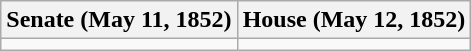<table class=wikitable>
<tr>
<th>Senate (May 11, 1852)</th>
<th>House (May 12, 1852)</th>
</tr>
<tr valign=top>
<td nowrap></td>
<td nowrap></td>
</tr>
</table>
